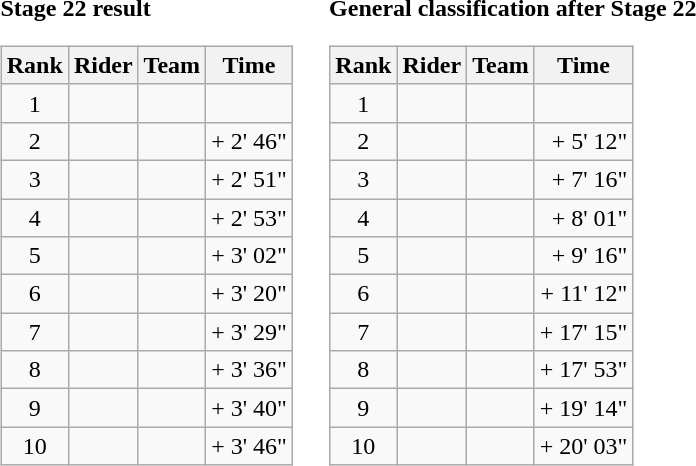<table>
<tr>
<td><strong>Stage 22 result</strong><br><table class="wikitable">
<tr>
<th scope="col">Rank</th>
<th scope="col">Rider</th>
<th scope="col">Team</th>
<th scope="col">Time</th>
</tr>
<tr>
<td style="text-align:center;">1</td>
<td></td>
<td></td>
<td style="text-align:right;"></td>
</tr>
<tr>
<td style="text-align:center;">2</td>
<td></td>
<td></td>
<td style="text-align:right;">+ 2' 46"</td>
</tr>
<tr>
<td style="text-align:center;">3</td>
<td></td>
<td></td>
<td style="text-align:right;">+ 2' 51"</td>
</tr>
<tr>
<td style="text-align:center;">4</td>
<td></td>
<td></td>
<td style="text-align:right;">+ 2' 53"</td>
</tr>
<tr>
<td style="text-align:center;">5</td>
<td></td>
<td></td>
<td style="text-align:right;">+ 3' 02"</td>
</tr>
<tr>
<td style="text-align:center;">6</td>
<td></td>
<td></td>
<td style="text-align:right;">+ 3' 20"</td>
</tr>
<tr>
<td style="text-align:center;">7</td>
<td></td>
<td></td>
<td style="text-align:right;">+ 3' 29"</td>
</tr>
<tr>
<td style="text-align:center;">8</td>
<td></td>
<td></td>
<td style="text-align:right;">+ 3' 36"</td>
</tr>
<tr>
<td style="text-align:center;">9</td>
<td></td>
<td></td>
<td style="text-align:right;">+ 3' 40"</td>
</tr>
<tr>
<td style="text-align:center;">10</td>
<td></td>
<td></td>
<td style="text-align:right;">+ 3' 46"</td>
</tr>
</table>
</td>
<td></td>
<td><strong>General classification after Stage 22</strong><br><table class="wikitable">
<tr>
<th scope="col">Rank</th>
<th scope="col">Rider</th>
<th scope="col">Team</th>
<th scope="col">Time</th>
</tr>
<tr>
<td style="text-align:center;">1</td>
<td></td>
<td></td>
<td style="text-align:right;"></td>
</tr>
<tr>
<td style="text-align:center;">2</td>
<td></td>
<td></td>
<td style="text-align:right;">+ 5' 12"</td>
</tr>
<tr>
<td style="text-align:center;">3</td>
<td></td>
<td></td>
<td style="text-align:right;">+ 7' 16"</td>
</tr>
<tr>
<td style="text-align:center;">4</td>
<td></td>
<td></td>
<td style="text-align:right;">+ 8' 01"</td>
</tr>
<tr>
<td style="text-align:center;">5</td>
<td></td>
<td></td>
<td style="text-align:right;">+ 9' 16"</td>
</tr>
<tr>
<td style="text-align:center;">6</td>
<td></td>
<td></td>
<td style="text-align:right;">+ 11' 12"</td>
</tr>
<tr>
<td style="text-align:center;">7</td>
<td></td>
<td></td>
<td style="text-align:right;">+ 17' 15"</td>
</tr>
<tr>
<td style="text-align:center;">8</td>
<td></td>
<td></td>
<td style="text-align:right;">+ 17' 53"</td>
</tr>
<tr>
<td style="text-align:center;">9</td>
<td></td>
<td></td>
<td style="text-align:right;">+ 19' 14"</td>
</tr>
<tr>
<td style="text-align:center;">10</td>
<td></td>
<td></td>
<td style="text-align:right;">+ 20' 03"</td>
</tr>
</table>
</td>
</tr>
</table>
